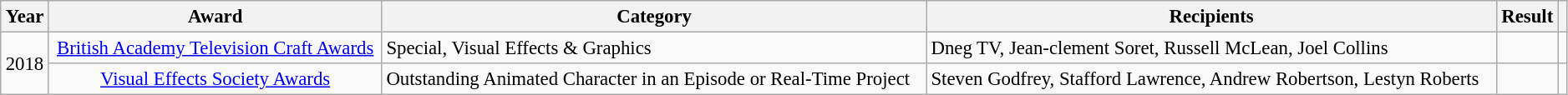<table class="wikitable sortable" style="font-size:95%; width:99%;" summary="Columns list the year of the award, the name of the award, its category, nominees and the result.">
<tr>
<th>Year</th>
<th>Award</th>
<th>Category</th>
<th>Recipients</th>
<th>Result</th>
<th></th>
</tr>
<tr>
<td rowspan="2" style="text-align: center;">2018</td>
<td style="text-align: center;"><a href='#'>British Academy Television Craft Awards</a></td>
<td>Special, Visual Effects & Graphics</td>
<td>Dneg TV, Jean-clement Soret, Russell McLean, Joel Collins</td>
<td></td>
<td align="center"></td>
</tr>
<tr>
<td style="text-align: center;"><a href='#'>Visual Effects Society Awards</a></td>
<td>Outstanding Animated Character in an Episode or Real-Time Project</td>
<td>Steven Godfrey, Stafford Lawrence, Andrew Robertson, Lestyn Roberts</td>
<td></td>
<td align="center"></td>
</tr>
</table>
